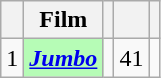<table class="wikitable sortable plainrowheaders" style="text-align:center;">
<tr>
<th></th>
<th>Film</th>
<th></th>
<th></th>
<th class="unsortable"></th>
</tr>
<tr>
<td>1</td>
<th scope="row" style="background:#b6fcb6;"><em><a href='#'>Jumbo</a></em></th>
<td></td>
<td>41</td>
<td></td>
</tr>
</table>
